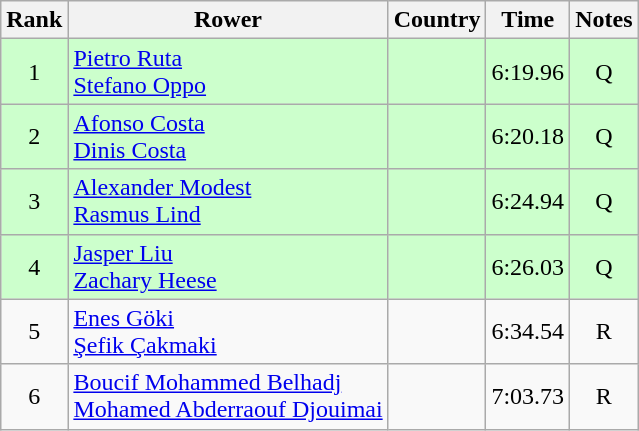<table class="wikitable" style="text-align:center">
<tr>
<th>Rank</th>
<th>Rower</th>
<th>Country</th>
<th>Time</th>
<th>Notes</th>
</tr>
<tr bgcolor=ccffcc>
<td>1</td>
<td align="left"><a href='#'>Pietro Ruta</a><br><a href='#'>Stefano Oppo</a></td>
<td align="left"></td>
<td>6:19.96</td>
<td>Q</td>
</tr>
<tr bgcolor=ccffcc>
<td>2</td>
<td align="left"><a href='#'>Afonso Costa</a><br><a href='#'>Dinis Costa</a></td>
<td align="left"></td>
<td>6:20.18</td>
<td>Q</td>
</tr>
<tr bgcolor=ccffcc>
<td>3</td>
<td align="left"><a href='#'>Alexander Modest</a><br><a href='#'>Rasmus Lind</a></td>
<td align="left"></td>
<td>6:24.94</td>
<td>Q</td>
</tr>
<tr bgcolor=ccffcc>
<td>4</td>
<td align="left"><a href='#'>Jasper Liu</a><br><a href='#'>Zachary Heese</a></td>
<td align="left"></td>
<td>6:26.03</td>
<td>Q</td>
</tr>
<tr>
<td>5</td>
<td align="left"><a href='#'>Enes Göki</a><br><a href='#'>Şefik Çakmaki</a></td>
<td align="left"></td>
<td>6:34.54</td>
<td>R</td>
</tr>
<tr>
<td>6</td>
<td align="left"><a href='#'>Boucif Mohammed Belhadj</a><br><a href='#'>Mohamed Abderraouf Djouimai </a></td>
<td align="left"></td>
<td>7:03.73</td>
<td>R</td>
</tr>
</table>
